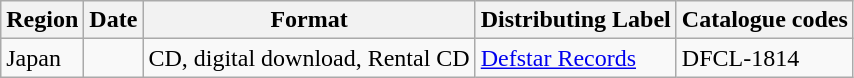<table class="wikitable">
<tr>
<th>Region</th>
<th>Date</th>
<th>Format</th>
<th>Distributing Label</th>
<th>Catalogue codes</th>
</tr>
<tr>
<td rowspan="1">Japan</td>
<td></td>
<td>CD, digital download, Rental CD</td>
<td rowspan="1"><a href='#'>Defstar Records</a></td>
<td rowspan="1">DFCL-1814</td>
</tr>
</table>
